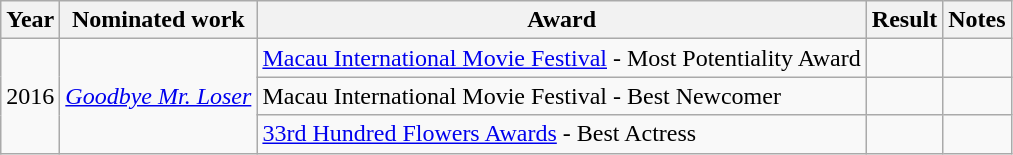<table class="wikitable">
<tr>
<th>Year</th>
<th>Nominated work</th>
<th>Award</th>
<th>Result</th>
<th>Notes</th>
</tr>
<tr>
<td rowspan="3">2016</td>
<td rowspan="3"><em><a href='#'>Goodbye Mr. Loser</a></em></td>
<td><a href='#'>Macau International Movie Festival</a> - Most Potentiality Award</td>
<td></td>
<td></td>
</tr>
<tr>
<td>Macau International Movie Festival - Best Newcomer</td>
<td></td>
<td></td>
</tr>
<tr>
<td><a href='#'>33rd Hundred Flowers Awards</a> - Best Actress</td>
<td></td>
<td></td>
</tr>
</table>
